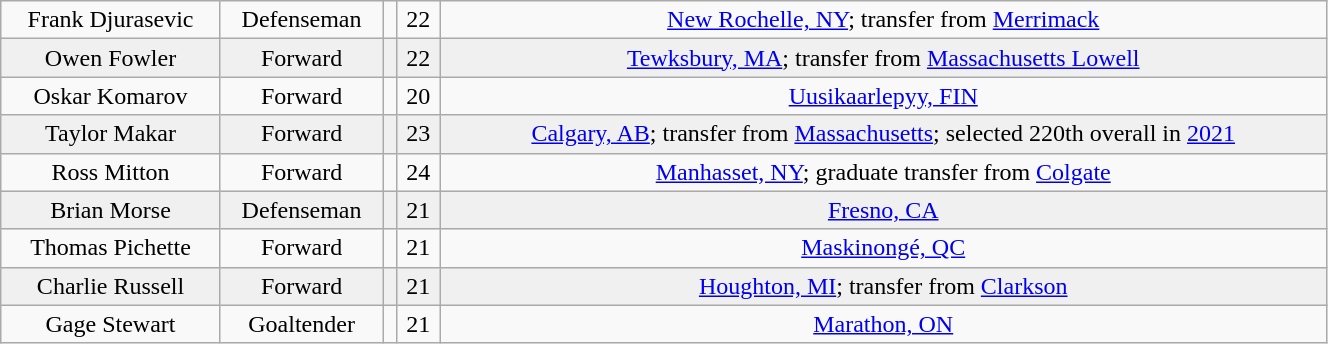<table class="wikitable" width="70%">
<tr align="center" bgcolor="">
<td>Frank Djurasevic</td>
<td>Defenseman</td>
<td></td>
<td>22</td>
<td><a href='#'>New Rochelle, NY</a>; transfer from <a href='#'>Merrimack</a></td>
</tr>
<tr align="center" bgcolor="f0f0f0">
<td>Owen Fowler</td>
<td>Forward</td>
<td></td>
<td>22</td>
<td><a href='#'>Tewksbury, MA</a>; transfer from <a href='#'>Massachusetts Lowell</a></td>
</tr>
<tr align="center" bgcolor="">
<td>Oskar Komarov</td>
<td>Forward</td>
<td></td>
<td>20</td>
<td><a href='#'>Uusikaarlepyy, FIN</a></td>
</tr>
<tr align="center" bgcolor="f0f0f0">
<td>Taylor Makar</td>
<td>Forward</td>
<td></td>
<td>23</td>
<td><a href='#'>Calgary, AB</a>; transfer from <a href='#'>Massachusetts</a>; selected 220th overall in <a href='#'>2021</a></td>
</tr>
<tr align="center" bgcolor="">
<td>Ross Mitton</td>
<td>Forward</td>
<td></td>
<td>24</td>
<td><a href='#'>Manhasset, NY</a>; graduate transfer from <a href='#'>Colgate</a></td>
</tr>
<tr align="center" bgcolor="f0f0f0">
<td>Brian Morse</td>
<td>Defenseman</td>
<td></td>
<td>21</td>
<td><a href='#'>Fresno, CA</a></td>
</tr>
<tr align="center" bgcolor="">
<td>Thomas Pichette</td>
<td>Forward</td>
<td></td>
<td>21</td>
<td><a href='#'>Maskinongé, QC</a></td>
</tr>
<tr align="center" bgcolor="f0f0f0">
<td>Charlie Russell</td>
<td>Forward</td>
<td></td>
<td>21</td>
<td><a href='#'>Houghton, MI</a>; transfer from <a href='#'>Clarkson</a></td>
</tr>
<tr align="center" bgcolor="">
<td>Gage Stewart</td>
<td>Goaltender</td>
<td></td>
<td>21</td>
<td><a href='#'>Marathon, ON</a></td>
</tr>
</table>
